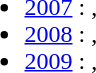<table style="width:100%;">
<tr>
<td style="vertical-align:top; width:33%; text-align:left;"><br><ul><li><a href='#'>2007</a> : , </li><li><a href='#'>2008</a> : , </li><li><a href='#'>2009</a> : , </li></ul></td>
</tr>
</table>
